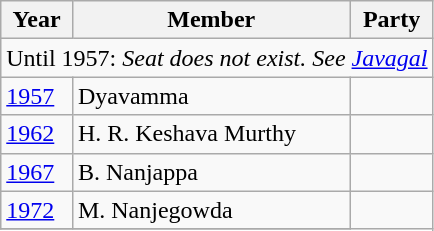<table class="wikitable sortable">
<tr>
<th>Year</th>
<th>Member</th>
<th colspan="2">Party</th>
</tr>
<tr>
<td colspan="6" align="center">Until 1957: <em>Seat does not exist. See <a href='#'>Javagal</a></em></td>
</tr>
<tr>
<td><a href='#'>1957</a></td>
<td>Dyavamma</td>
<td></td>
</tr>
<tr>
<td><a href='#'>1962</a></td>
<td>H. R. Keshava Murthy</td>
<td></td>
</tr>
<tr>
<td><a href='#'>1967</a></td>
<td>B. Nanjappa</td>
<td></td>
</tr>
<tr>
<td><a href='#'>1972</a></td>
<td>M. Nanjegowda</td>
</tr>
<tr>
</tr>
</table>
